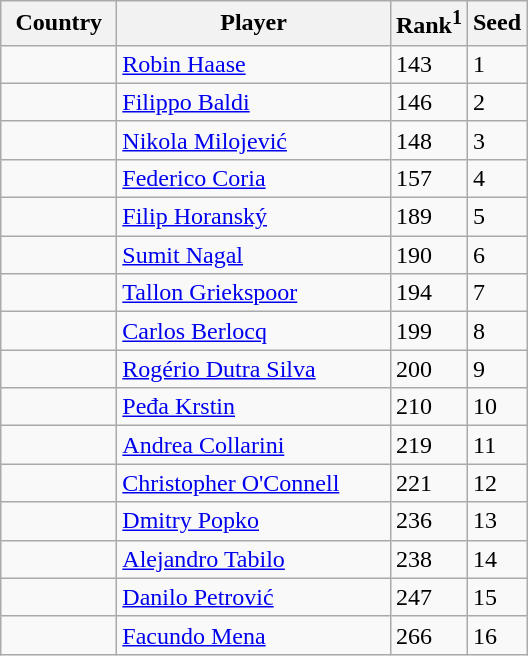<table class="sortable wikitable">
<tr>
<th width="70">Country</th>
<th width="175">Player</th>
<th>Rank<sup>1</sup></th>
<th>Seed</th>
</tr>
<tr>
<td></td>
<td><a href='#'>Robin Haase</a></td>
<td>143</td>
<td>1</td>
</tr>
<tr>
<td></td>
<td><a href='#'>Filippo Baldi</a></td>
<td>146</td>
<td>2</td>
</tr>
<tr>
<td></td>
<td><a href='#'>Nikola Milojević</a></td>
<td>148</td>
<td>3</td>
</tr>
<tr>
<td></td>
<td><a href='#'>Federico Coria</a></td>
<td>157</td>
<td>4</td>
</tr>
<tr>
<td></td>
<td><a href='#'>Filip Horanský</a></td>
<td>189</td>
<td>5</td>
</tr>
<tr>
<td></td>
<td><a href='#'>Sumit Nagal</a></td>
<td>190</td>
<td>6</td>
</tr>
<tr>
<td></td>
<td><a href='#'>Tallon Griekspoor</a></td>
<td>194</td>
<td>7</td>
</tr>
<tr>
<td></td>
<td><a href='#'>Carlos Berlocq</a></td>
<td>199</td>
<td>8</td>
</tr>
<tr>
<td></td>
<td><a href='#'>Rogério Dutra Silva</a></td>
<td>200</td>
<td>9</td>
</tr>
<tr>
<td></td>
<td><a href='#'>Peđa Krstin</a></td>
<td>210</td>
<td>10</td>
</tr>
<tr>
<td></td>
<td><a href='#'>Andrea Collarini</a></td>
<td>219</td>
<td>11</td>
</tr>
<tr>
<td></td>
<td><a href='#'>Christopher O'Connell</a></td>
<td>221</td>
<td>12</td>
</tr>
<tr>
<td></td>
<td><a href='#'>Dmitry Popko</a></td>
<td>236</td>
<td>13</td>
</tr>
<tr>
<td></td>
<td><a href='#'>Alejandro Tabilo</a></td>
<td>238</td>
<td>14</td>
</tr>
<tr>
<td></td>
<td><a href='#'>Danilo Petrović</a></td>
<td>247</td>
<td>15</td>
</tr>
<tr>
<td></td>
<td><a href='#'>Facundo Mena</a></td>
<td>266</td>
<td>16</td>
</tr>
</table>
